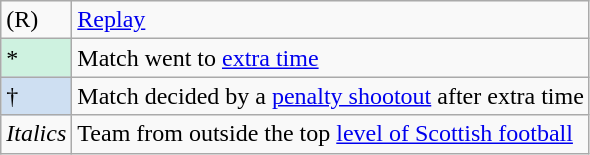<table class="wikitable">
<tr>
<td>(R)</td>
<td><a href='#'>Replay</a></td>
</tr>
<tr>
<td bgcolor=#CEF2E0>*</td>
<td>Match went to <a href='#'>extra time</a></td>
</tr>
<tr>
<td bgcolor=#cedff2>†</td>
<td>Match decided by a <a href='#'>penalty shootout</a> after extra time</td>
</tr>
<tr>
<td><em>Italics</em></td>
<td>Team from outside the top <a href='#'>level of Scottish football</a></td>
</tr>
</table>
